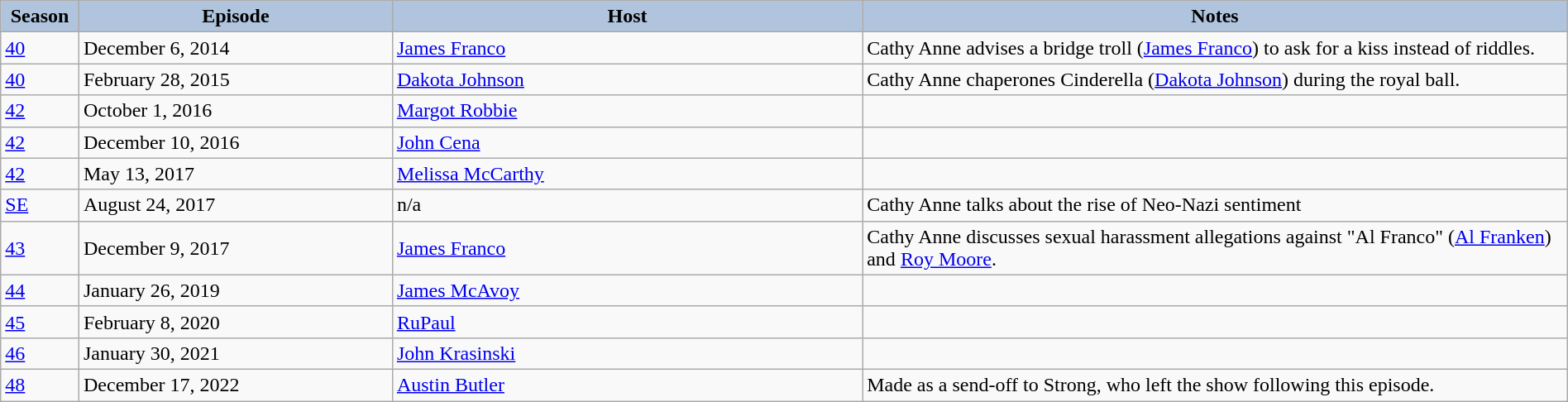<table class="wikitable" style="width:100%;">
<tr>
<th style="background:#B0C4DE;" width="5%">Season</th>
<th style="background:#B0C4DE;" width="20%">Episode</th>
<th style="background:#B0C4DE;" width="30%">Host</th>
<th style="background:#B0C4DE;" width="45%">Notes</th>
</tr>
<tr>
<td><a href='#'>40</a></td>
<td>December 6, 2014</td>
<td><a href='#'>James Franco</a></td>
<td>Cathy Anne advises a bridge troll (<a href='#'>James Franco</a>) to ask for a kiss instead of riddles.</td>
</tr>
<tr>
<td><a href='#'>40</a></td>
<td>February 28, 2015</td>
<td><a href='#'>Dakota Johnson</a></td>
<td>Cathy Anne chaperones Cinderella (<a href='#'>Dakota Johnson</a>) during the royal ball.</td>
</tr>
<tr>
<td><a href='#'>42</a></td>
<td>October 1, 2016</td>
<td><a href='#'>Margot Robbie</a></td>
<td></td>
</tr>
<tr>
<td><a href='#'>42</a></td>
<td>December 10, 2016</td>
<td><a href='#'>John Cena</a></td>
<td></td>
</tr>
<tr>
<td><a href='#'>42</a></td>
<td>May 13, 2017</td>
<td><a href='#'>Melissa McCarthy</a></td>
<td></td>
</tr>
<tr>
<td><a href='#'>SE</a></td>
<td>August 24, 2017</td>
<td>n/a</td>
<td>Cathy Anne talks about the rise of Neo-Nazi sentiment</td>
</tr>
<tr>
<td><a href='#'>43</a></td>
<td>December 9, 2017</td>
<td><a href='#'>James Franco</a></td>
<td>Cathy Anne discusses sexual harassment allegations against "Al Franco" (<a href='#'>Al Franken</a>) and <a href='#'>Roy Moore</a>.</td>
</tr>
<tr>
<td><a href='#'>44</a></td>
<td>January 26, 2019</td>
<td><a href='#'>James McAvoy</a></td>
<td></td>
</tr>
<tr>
<td><a href='#'>45</a></td>
<td>February 8, 2020</td>
<td><a href='#'>RuPaul</a></td>
<td></td>
</tr>
<tr>
<td><a href='#'>46</a></td>
<td>January 30, 2021</td>
<td><a href='#'>John Krasinski</a></td>
<td></td>
</tr>
<tr>
<td><a href='#'>48</a></td>
<td>December 17, 2022</td>
<td><a href='#'>Austin Butler</a></td>
<td>Made as a send-off to Strong, who left the show following this episode.</td>
</tr>
</table>
